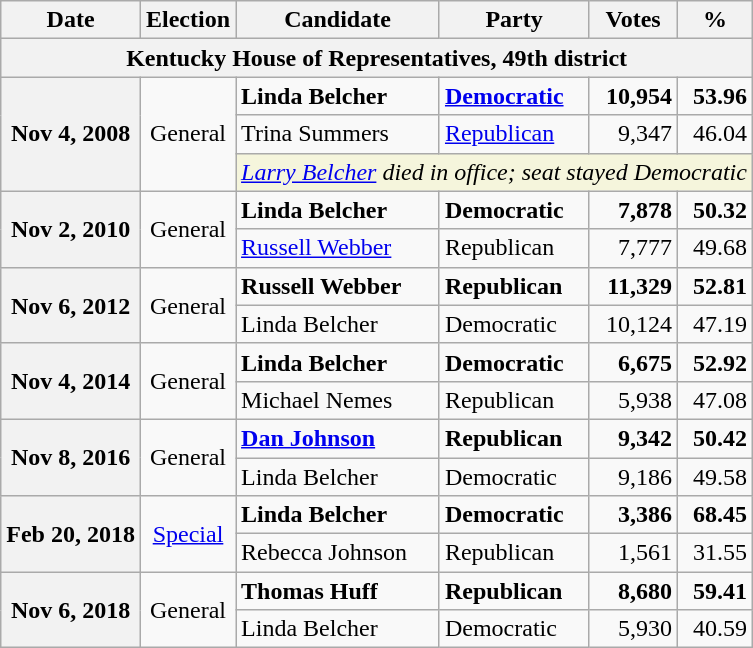<table class="wikitable">
<tr>
<th>Date</th>
<th>Election</th>
<th>Candidate</th>
<th>Party</th>
<th>Votes</th>
<th>%</th>
</tr>
<tr>
<th colspan="7">Kentucky House of Representatives, 49th district</th>
</tr>
<tr>
<th rowspan="3"><strong>Nov 4, 2008</strong></th>
<td rowspan="3" align="center">General</td>
<td><strong>Linda Belcher</strong></td>
<td><strong><a href='#'>Democratic</a></strong></td>
<td align="right"><strong>10,954</strong></td>
<td align="right"><strong>53.96</strong></td>
</tr>
<tr>
<td>Trina Summers</td>
<td><a href='#'>Republican</a></td>
<td align="right">9,347</td>
<td align="right">46.04</td>
</tr>
<tr>
<td colspan="4" style="background:Beige"><em><a href='#'>Larry Belcher</a> died in office; seat stayed Democratic</em></td>
</tr>
<tr>
<th rowspan="2"><strong>Nov 2, 2010</strong></th>
<td rowspan="2" align="center">General</td>
<td><strong>Linda Belcher</strong></td>
<td><strong>Democratic</strong></td>
<td align="right"><strong>7,878</strong></td>
<td align="right"><strong>50.32</strong></td>
</tr>
<tr>
<td><a href='#'>Russell Webber</a></td>
<td>Republican</td>
<td align="right">7,777</td>
<td align="right">49.68</td>
</tr>
<tr>
<th rowspan="2"><strong>Nov 6, 2012</strong></th>
<td rowspan="2" align="center">General</td>
<td><strong>Russell Webber</strong></td>
<td><strong>Republican</strong></td>
<td align="right"><strong>11,329</strong></td>
<td align="right"><strong>52.81</strong></td>
</tr>
<tr>
<td>Linda Belcher</td>
<td>Democratic</td>
<td align="right">10,124</td>
<td align="right">47.19</td>
</tr>
<tr>
<th rowspan="2"><strong>Nov 4, 2014</strong></th>
<td rowspan="2" align="center">General</td>
<td><strong>Linda Belcher</strong></td>
<td><strong>Democratic</strong></td>
<td align="right"><strong>6,675</strong></td>
<td align="right"><strong>52.92</strong></td>
</tr>
<tr>
<td>Michael Nemes</td>
<td>Republican</td>
<td align="right">5,938</td>
<td align="right">47.08</td>
</tr>
<tr>
<th rowspan="2"><strong>Nov 8, 2016</strong></th>
<td rowspan="2" align="center">General</td>
<td><strong><a href='#'>Dan Johnson</a></strong></td>
<td><strong>Republican</strong></td>
<td align="right"><strong>9,342</strong></td>
<td align="right"><strong>50.42</strong></td>
</tr>
<tr>
<td>Linda Belcher</td>
<td>Democratic</td>
<td align="right">9,186</td>
<td align="right">49.58</td>
</tr>
<tr>
<th rowspan="2"><strong>Feb 20, 2018</strong></th>
<td rowspan="2" align="center"><a href='#'>Special</a></td>
<td><strong>Linda Belcher</strong></td>
<td><strong>Democratic</strong></td>
<td align="right"><strong>3,386</strong></td>
<td align="right"><strong>68.45</strong></td>
</tr>
<tr>
<td>Rebecca Johnson</td>
<td>Republican</td>
<td align="right">1,561</td>
<td align="right">31.55</td>
</tr>
<tr>
<th rowspan="2"><strong>Nov 6, 2018</strong></th>
<td rowspan="2" align="center">General</td>
<td><strong>Thomas Huff</strong></td>
<td><strong>Republican</strong></td>
<td align="right"><strong>8,680</strong></td>
<td align="right"><strong>59.41</strong></td>
</tr>
<tr>
<td>Linda Belcher</td>
<td>Democratic</td>
<td align="right">5,930</td>
<td align="right">40.59</td>
</tr>
</table>
